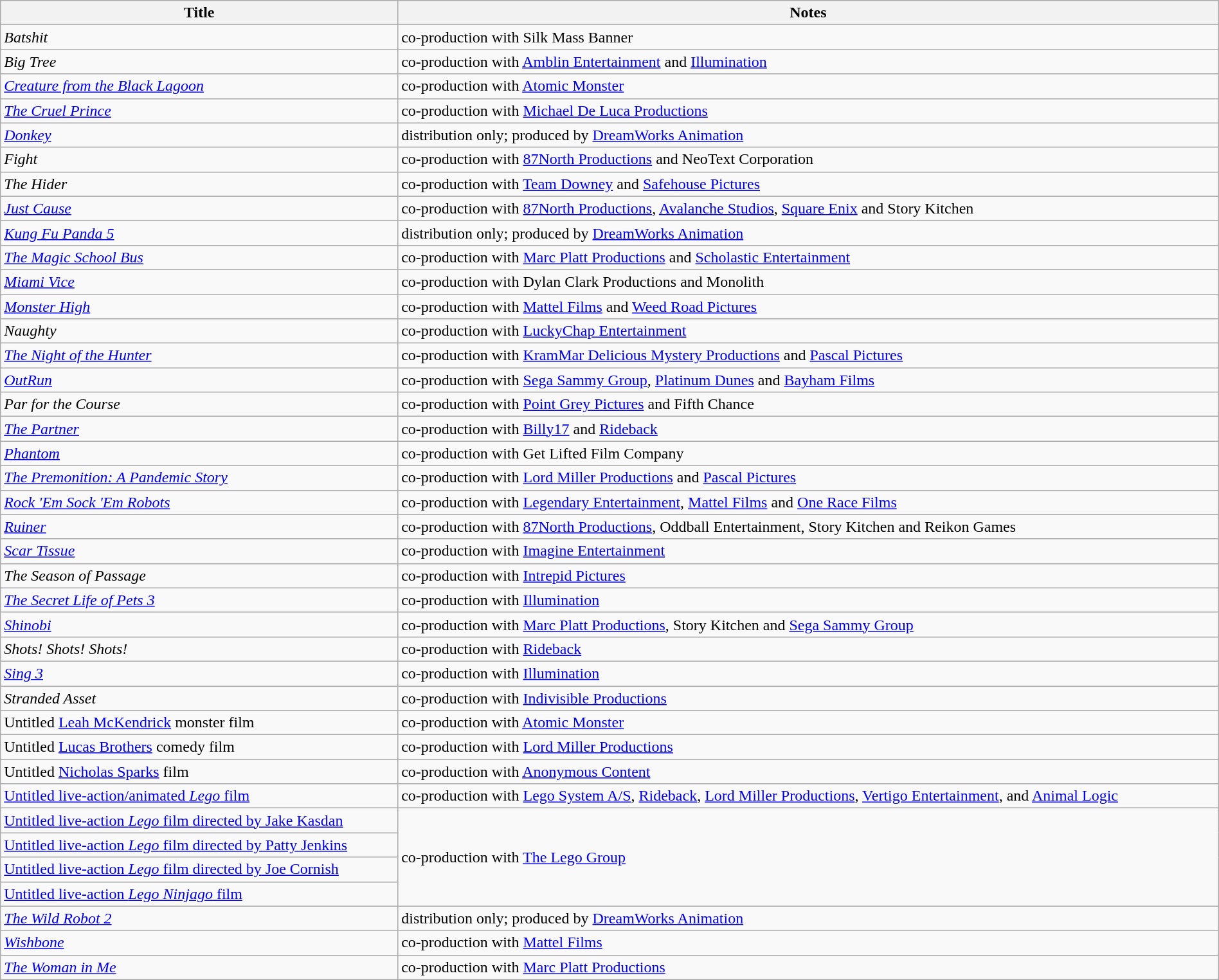<table class="wikitable sortable" style="width:100%;">
<tr>
<th>Title</th>
<th>Notes</th>
</tr>
<tr>
<td><em>Batshit</em></td>
<td>co-production with Silk Mass Banner</td>
</tr>
<tr>
<td><em>Big Tree</em></td>
<td>co-production with <a href='#'>Amblin Entertainment</a> and <a href='#'>Illumination</a></td>
</tr>
<tr>
<td><em><a href='#'>Creature from the Black Lagoon</a></em></td>
<td>co-production with <a href='#'>Atomic Monster</a></td>
</tr>
<tr>
<td><em><a href='#'>The Cruel Prince</a></em></td>
<td>co-production with <a href='#'>Michael De Luca Productions</a></td>
</tr>
<tr>
<td><em><a href='#'>Donkey</a></em></td>
<td>distribution only; produced by <a href='#'>DreamWorks Animation</a></td>
</tr>
<tr>
<td><em>Fight</em></td>
<td>co-production with <a href='#'>87North Productions</a> and NeoText Corporation</td>
</tr>
<tr>
<td><em>The Hider</em></td>
<td>co-production with <a href='#'>Team Downey</a> and <a href='#'>Safehouse Pictures</a></td>
</tr>
<tr>
<td><em><a href='#'>Just Cause</a></em></td>
<td>co-production with <a href='#'>87North Productions</a>, <a href='#'>Avalanche Studios</a>, <a href='#'>Square Enix</a> and Story Kitchen</td>
</tr>
<tr>
<td><em><a href='#'>Kung Fu Panda 5</a></em></td>
<td>distribution only; produced by <a href='#'>DreamWorks Animation</a></td>
</tr>
<tr>
<td><em><a href='#'>The Magic School Bus</a></em></td>
<td>co-production with <a href='#'>Marc Platt Productions</a> and <a href='#'>Scholastic Entertainment</a></td>
</tr>
<tr>
<td><em><a href='#'>Miami Vice</a></em></td>
<td>co-production with Dylan Clark Productions and Monolith</td>
</tr>
<tr>
<td><em><a href='#'>Monster High</a></em></td>
<td>co-production with <a href='#'>Mattel Films</a> and <a href='#'>Weed Road Pictures</a></td>
</tr>
<tr>
<td><em>Naughty</em></td>
<td>co-production with <a href='#'>LuckyChap Entertainment</a></td>
</tr>
<tr>
<td><em><a href='#'>The Night of the Hunter</a></em></td>
<td>co-production with <a href='#'>KramMar Delicious Mystery Productions</a> and <a href='#'>Pascal Pictures</a></td>
</tr>
<tr>
<td><em><a href='#'>OutRun</a></em></td>
<td>co-production with <a href='#'>Sega Sammy Group</a>, <a href='#'>Platinum Dunes</a> and <a href='#'>Bayham Films</a></td>
</tr>
<tr>
<td><em>Par for the Course</em></td>
<td>co-production with <a href='#'>Point Grey Pictures</a> and Fifth Chance</td>
</tr>
<tr>
<td><em><a href='#'>The Partner</a></em></td>
<td>co-production with <a href='#'>Billy17</a> and <a href='#'>Rideback</a></td>
</tr>
<tr>
<td><em><a href='#'>Phantom</a></em></td>
<td>co-production with Get Lifted Film Company</td>
</tr>
<tr>
<td><em><a href='#'>The Premonition: A Pandemic Story</a></em></td>
<td>co-production with <a href='#'>Lord Miller Productions</a> and <a href='#'>Pascal Pictures</a></td>
</tr>
<tr>
<td><em><a href='#'>Rock 'Em Sock 'Em Robots</a></em></td>
<td>co-production with <a href='#'>Legendary Entertainment</a>, <a href='#'>Mattel Films</a> and <a href='#'>One Race Films</a></td>
</tr>
<tr>
<td><em><a href='#'>Ruiner</a></em></td>
<td>co-production with <a href='#'>87North Productions</a>, Oddball Entertainment, Story Kitchen and Reikon Games</td>
</tr>
<tr>
<td><em><a href='#'>Scar Tissue</a></em></td>
<td>co-production with <a href='#'>Imagine Entertainment</a></td>
</tr>
<tr>
<td><em>The Season of Passage</em></td>
<td>co-production with <a href='#'>Intrepid Pictures</a></td>
</tr>
<tr>
<td><em><a href='#'>The Secret Life of Pets 3</a></em></td>
<td>co-production with <a href='#'>Illumination</a></td>
</tr>
<tr>
<td><em><a href='#'>Shinobi</a></em></td>
<td>co-production with <a href='#'>Marc Platt Productions</a>, Story Kitchen and <a href='#'>Sega Sammy Group</a></td>
</tr>
<tr>
<td><em>Shots! Shots! Shots!</em></td>
<td>co-production with <a href='#'>Rideback</a></td>
</tr>
<tr>
<td><em><a href='#'>Sing 3</a></em></td>
<td>co-production with <a href='#'>Illumination</a></td>
</tr>
<tr>
<td><em>Stranded Asset</em></td>
<td>co-production with <a href='#'>Indivisible Productions</a></td>
</tr>
<tr>
<td>Untitled <a href='#'>Leah McKendrick</a> monster film</td>
<td>co-production with <a href='#'>Atomic Monster</a></td>
</tr>
<tr>
<td>Untitled <a href='#'>Lucas Brothers</a> comedy film</td>
<td>co-production with <a href='#'>Lord Miller Productions</a></td>
</tr>
<tr>
<td>Untitled <a href='#'>Nicholas Sparks</a> film</td>
<td>co-production with <a href='#'>Anonymous Content</a></td>
</tr>
<tr>
<td><a href='#'>Untitled live-action/animated <em>Lego</em> film</a></td>
<td>co-production with <a href='#'>Lego System A/S</a>, <a href='#'>Rideback</a>, <a href='#'>Lord Miller Productions</a>, <a href='#'>Vertigo Entertainment</a>, and <a href='#'>Animal Logic</a></td>
</tr>
<tr>
<td><a href='#'>Untitled live-action <em>Lego</em> film directed by Jake Kasdan</a></td>
<td rowspan="4">co-production with <a href='#'>The Lego Group</a></td>
</tr>
<tr>
<td><a href='#'>Untitled live-action <em>Lego</em> film directed by Patty Jenkins</a></td>
</tr>
<tr>
<td><a href='#'>Untitled live-action <em>Lego</em> film directed by Joe Cornish</a></td>
</tr>
<tr>
<td><a href='#'>Untitled live-action <em>Lego Ninjago</em> film</a></td>
</tr>
<tr>
<td><a href='#'><em>The Wild Robot 2</em></a></td>
<td>distribution only; produced by <a href='#'>DreamWorks Animation</a></td>
</tr>
<tr>
<td><em><a href='#'>Wishbone</a></em></td>
<td>co-production with <a href='#'>Mattel Films</a></td>
</tr>
<tr>
<td><em><a href='#'>The Woman in Me</a></em></td>
<td>co-production with <a href='#'>Marc Platt Productions</a></td>
</tr>
</table>
